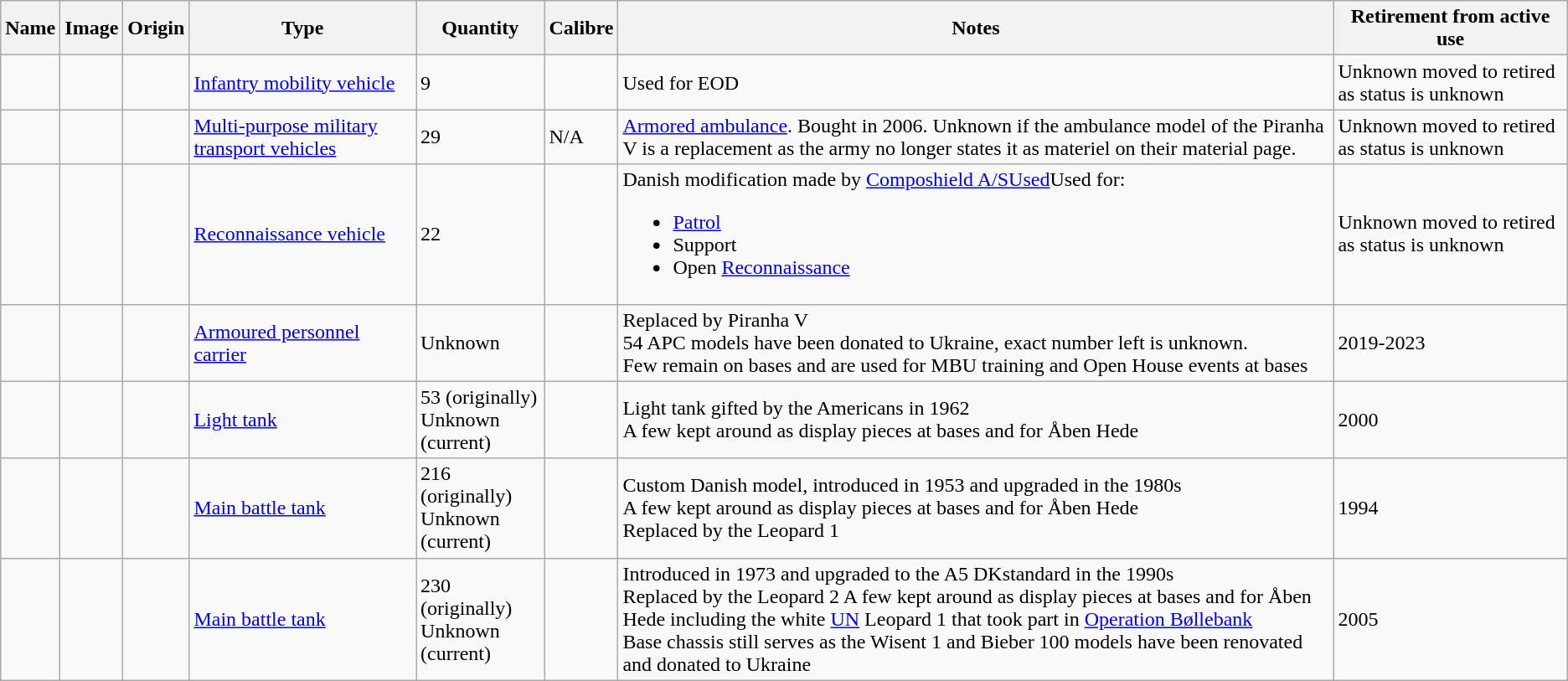<table class="wikitable">
<tr>
<th>Name</th>
<th>Image</th>
<th>Origin</th>
<th>Type</th>
<th>Quantity</th>
<th>Calibre</th>
<th>Notes</th>
<th>Retirement from active use</th>
</tr>
<tr>
<td></td>
<td></td>
<td></td>
<td><a href='#'>Infantry mobility vehicle</a></td>
<td>9</td>
<td></td>
<td>Used for EOD</td>
<td>Unknown moved to retired as status is unknown</td>
</tr>
<tr>
<td></td>
<td></td>
<td></td>
<td><a href='#'>Multi-purpose military transport vehicles</a></td>
<td>29</td>
<td>N/A</td>
<td><a href='#'>Armored ambulance</a>. Bought in 2006. Unknown if the ambulance model of the Piranha V is a replacement as the army no longer states it as materiel on their material page.</td>
<td>Unknown moved to retired as status is unknown</td>
</tr>
<tr>
<td></td>
<td></td>
<td></td>
<td><a href='#'>Reconnaissance vehicle</a></td>
<td>22</td>
<td></td>
<td>Danish modification made by <a href='#'>Composhield A/SUsed</a>Used for:<br><ul><li><a href='#'>Patrol</a></li><li>Support</li><li>Open <a href='#'>Reconnaissance</a></li></ul></td>
<td>Unknown moved to retired as status is unknown</td>
</tr>
<tr>
<td></td>
<td></td>
<td></td>
<td><a href='#'>Armoured personnel carrier</a></td>
<td>Unknown</td>
<td></td>
<td>Replaced by Piranha V<br>54 APC models have been donated to Ukraine, exact number left is unknown.<br>Few remain on bases and are used for MBU training and Open House events at bases</td>
<td>2019-2023</td>
</tr>
<tr>
<td></td>
<td></td>
<td></td>
<td><a href='#'>Light tank</a></td>
<td>53 (originally)<br>Unknown (current)</td>
<td></td>
<td>Light tank gifted by the Americans in 1962<br>A few kept around as display pieces at bases and for Åben Hede </td>
<td>2000</td>
</tr>
<tr>
<td></td>
<td></td>
<td></td>
<td><a href='#'>Main battle tank</a></td>
<td>216 (originally)<br>Unknown (current)</td>
<td></td>
<td>Custom Danish model, introduced in 1953 and upgraded in the 1980s<br>A few kept around as display pieces at bases and for Åben Hede <br>Replaced by the Leopard 1</td>
<td>1994</td>
</tr>
<tr>
<td></td>
<td></td>
<td></td>
<td><a href='#'>Main battle tank</a></td>
<td>230 (originally)<br>Unknown (current)</td>
<td></td>
<td>Introduced in 1973 and upgraded to the A5 DKstandard in the 1990s<br>Replaced by the Leopard 2 A few kept around as display pieces at bases and for Åben Hede  including the white <a href='#'>UN</a> Leopard 1 that took part in <a href='#'>Operation Bøllebank</a><br>Base chassis still serves as the Wisent 1 and Bieber 100 models have been renovated and donated to Ukraine</td>
<td>2005</td>
</tr>
</table>
